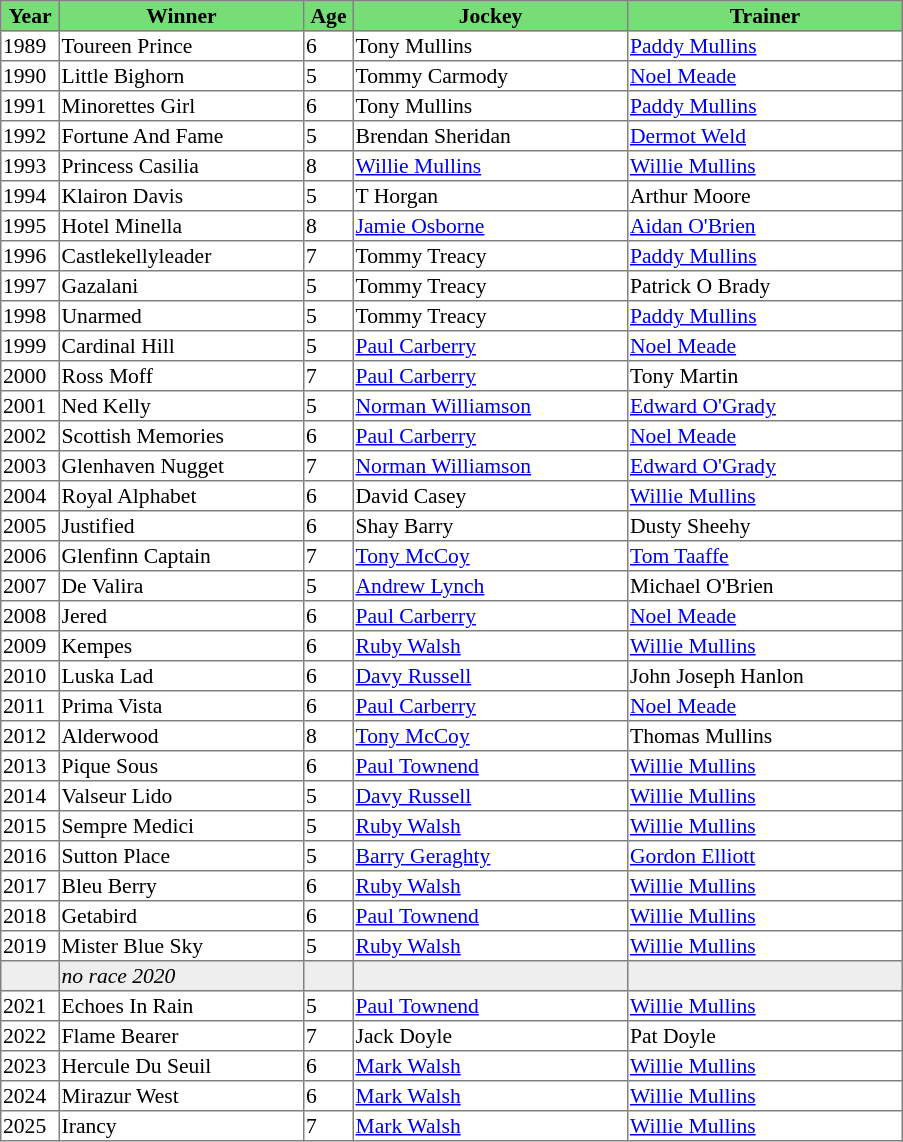<table class = "sortable" | border="1" style="border-collapse: collapse; font-size:90%">
<tr bgcolor="#77dd77" align="center">
<th style="width:36px"><strong>Year</strong></th>
<th style="width:160px"><strong>Winner</strong></th>
<th style="width:30px"><strong>Age</strong></th>
<th style="width:180px"><strong>Jockey</strong></th>
<th style="width:180px"><strong>Trainer</strong></th>
</tr>
<tr>
<td>1989</td>
<td>Toureen Prince</td>
<td>6</td>
<td>Tony Mullins</td>
<td><a href='#'>Paddy Mullins</a></td>
</tr>
<tr>
<td>1990</td>
<td>Little Bighorn</td>
<td>5</td>
<td>Tommy Carmody</td>
<td><a href='#'>Noel Meade</a></td>
</tr>
<tr>
<td>1991</td>
<td>Minorettes Girl</td>
<td>6</td>
<td>Tony Mullins</td>
<td><a href='#'>Paddy Mullins</a></td>
</tr>
<tr>
<td>1992</td>
<td>Fortune And Fame</td>
<td>5</td>
<td>Brendan Sheridan</td>
<td><a href='#'>Dermot Weld</a></td>
</tr>
<tr>
<td>1993</td>
<td>Princess Casilia</td>
<td>8</td>
<td><a href='#'>Willie Mullins</a></td>
<td><a href='#'>Willie Mullins</a></td>
</tr>
<tr>
<td>1994</td>
<td>Klairon Davis</td>
<td>5</td>
<td>T Horgan</td>
<td>Arthur Moore</td>
</tr>
<tr>
<td>1995</td>
<td>Hotel Minella</td>
<td>8</td>
<td><a href='#'>Jamie Osborne</a></td>
<td><a href='#'>Aidan O'Brien</a></td>
</tr>
<tr>
<td>1996</td>
<td>Castlekellyleader</td>
<td>7</td>
<td>Tommy Treacy</td>
<td><a href='#'>Paddy Mullins</a></td>
</tr>
<tr>
<td>1997</td>
<td>Gazalani</td>
<td>5</td>
<td>Tommy Treacy</td>
<td>Patrick O Brady</td>
</tr>
<tr>
<td>1998</td>
<td>Unarmed</td>
<td>5</td>
<td>Tommy Treacy</td>
<td><a href='#'>Paddy Mullins</a></td>
</tr>
<tr>
<td>1999</td>
<td>Cardinal Hill</td>
<td>5</td>
<td><a href='#'>Paul Carberry</a></td>
<td><a href='#'>Noel Meade</a></td>
</tr>
<tr>
<td>2000</td>
<td>Ross Moff</td>
<td>7</td>
<td><a href='#'>Paul Carberry</a></td>
<td>Tony Martin</td>
</tr>
<tr>
<td>2001</td>
<td>Ned Kelly</td>
<td>5</td>
<td><a href='#'>Norman Williamson</a></td>
<td><a href='#'>Edward O'Grady</a></td>
</tr>
<tr>
<td>2002</td>
<td>Scottish Memories</td>
<td>6</td>
<td><a href='#'>Paul Carberry</a></td>
<td><a href='#'>Noel Meade</a></td>
</tr>
<tr>
<td>2003</td>
<td>Glenhaven Nugget</td>
<td>7</td>
<td><a href='#'>Norman Williamson</a></td>
<td><a href='#'>Edward O'Grady</a></td>
</tr>
<tr>
<td>2004</td>
<td>Royal Alphabet</td>
<td>6</td>
<td>David Casey</td>
<td><a href='#'>Willie Mullins</a></td>
</tr>
<tr>
<td>2005</td>
<td>Justified</td>
<td>6</td>
<td>Shay Barry</td>
<td>Dusty Sheehy</td>
</tr>
<tr>
<td>2006</td>
<td>Glenfinn Captain</td>
<td>7</td>
<td><a href='#'>Tony McCoy</a></td>
<td><a href='#'>Tom Taaffe</a></td>
</tr>
<tr>
<td>2007</td>
<td>De Valira</td>
<td>5</td>
<td><a href='#'>Andrew Lynch</a></td>
<td>Michael O'Brien</td>
</tr>
<tr>
<td>2008</td>
<td>Jered</td>
<td>6</td>
<td><a href='#'>Paul Carberry</a></td>
<td><a href='#'>Noel Meade</a></td>
</tr>
<tr>
<td>2009</td>
<td>Kempes</td>
<td>6</td>
<td><a href='#'>Ruby Walsh</a></td>
<td><a href='#'>Willie Mullins</a></td>
</tr>
<tr>
<td>2010</td>
<td>Luska Lad</td>
<td>6</td>
<td><a href='#'>Davy Russell</a></td>
<td>John Joseph Hanlon</td>
</tr>
<tr>
<td>2011</td>
<td>Prima Vista</td>
<td>6</td>
<td><a href='#'>Paul Carberry</a></td>
<td><a href='#'>Noel Meade</a></td>
</tr>
<tr>
<td>2012</td>
<td>Alderwood</td>
<td>8</td>
<td><a href='#'>Tony McCoy</a></td>
<td>Thomas Mullins</td>
</tr>
<tr>
<td>2013</td>
<td>Pique Sous</td>
<td>6</td>
<td><a href='#'>Paul Townend</a></td>
<td><a href='#'>Willie Mullins</a></td>
</tr>
<tr>
<td>2014</td>
<td>Valseur Lido</td>
<td>5</td>
<td><a href='#'>Davy Russell</a></td>
<td><a href='#'>Willie Mullins</a></td>
</tr>
<tr>
<td>2015</td>
<td>Sempre Medici</td>
<td>5</td>
<td><a href='#'>Ruby Walsh</a></td>
<td><a href='#'>Willie Mullins</a></td>
</tr>
<tr>
<td>2016</td>
<td>Sutton Place</td>
<td>5</td>
<td><a href='#'>Barry Geraghty</a></td>
<td><a href='#'>Gordon Elliott</a></td>
</tr>
<tr>
<td>2017</td>
<td>Bleu Berry</td>
<td>6</td>
<td><a href='#'>Ruby Walsh</a></td>
<td><a href='#'>Willie Mullins</a></td>
</tr>
<tr>
<td>2018</td>
<td>Getabird</td>
<td>6</td>
<td><a href='#'>Paul Townend</a></td>
<td><a href='#'>Willie Mullins</a></td>
</tr>
<tr>
<td>2019</td>
<td>Mister Blue Sky</td>
<td>5</td>
<td><a href='#'>Ruby Walsh</a></td>
<td><a href='#'>Willie Mullins</a></td>
</tr>
<tr bgcolor="#eeeeee">
<td data-sort-value="2020"></td>
<td><em>no race 2020</em> </td>
<td></td>
<td></td>
<td></td>
</tr>
<tr>
<td>2021</td>
<td>Echoes In Rain</td>
<td>5</td>
<td><a href='#'>Paul Townend</a></td>
<td><a href='#'>Willie Mullins</a></td>
</tr>
<tr>
<td>2022</td>
<td>Flame Bearer</td>
<td>7</td>
<td>Jack Doyle</td>
<td>Pat Doyle</td>
</tr>
<tr>
<td>2023</td>
<td>Hercule Du Seuil</td>
<td>6</td>
<td><a href='#'>Mark Walsh</a></td>
<td><a href='#'>Willie Mullins</a></td>
</tr>
<tr>
<td>2024</td>
<td>Mirazur West</td>
<td>6</td>
<td><a href='#'>Mark Walsh</a></td>
<td><a href='#'>Willie Mullins</a></td>
</tr>
<tr>
<td>2025</td>
<td>Irancy</td>
<td>7</td>
<td><a href='#'>Mark Walsh</a></td>
<td><a href='#'>Willie Mullins</a></td>
</tr>
</table>
